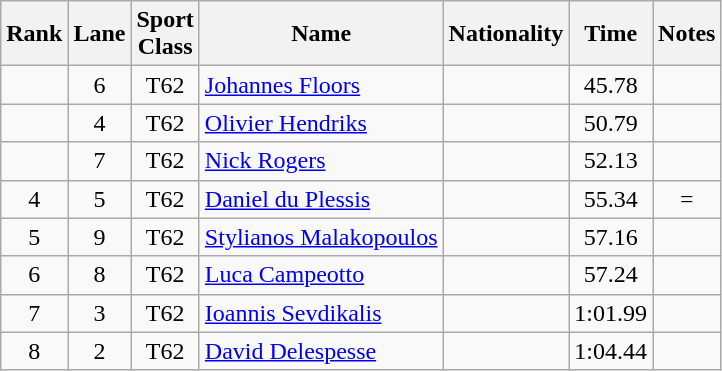<table class="wikitable sortable" style="text-align:center">
<tr>
<th>Rank</th>
<th>Lane</th>
<th>Sport<br>Class</th>
<th>Name</th>
<th>Nationality</th>
<th>Time</th>
<th>Notes</th>
</tr>
<tr>
<td></td>
<td>6</td>
<td>T62</td>
<td align="left"><a href='#'>Johannes Floors</a></td>
<td align="left"></td>
<td>45.78</td>
<td></td>
</tr>
<tr>
<td></td>
<td>4</td>
<td>T62</td>
<td align="left"><a href='#'>Olivier Hendriks</a></td>
<td align="left"></td>
<td>50.79</td>
<td></td>
</tr>
<tr>
<td></td>
<td>7</td>
<td>T62</td>
<td align="left"><a href='#'>Nick Rogers</a></td>
<td align="left"></td>
<td>52.13</td>
<td></td>
</tr>
<tr>
<td>4</td>
<td>5</td>
<td>T62</td>
<td align="left"><a href='#'>Daniel du Plessis</a></td>
<td align="left"></td>
<td>55.34</td>
<td>=</td>
</tr>
<tr>
<td>5</td>
<td>9</td>
<td>T62</td>
<td align="left"><a href='#'>Stylianos Malakopoulos</a></td>
<td align="left"></td>
<td>57.16</td>
<td></td>
</tr>
<tr>
<td>6</td>
<td>8</td>
<td>T62</td>
<td align="left"><a href='#'>Luca Campeotto</a></td>
<td align="left"></td>
<td>57.24</td>
<td></td>
</tr>
<tr>
<td>7</td>
<td>3</td>
<td>T62</td>
<td align="left"><a href='#'>Ioannis Sevdikalis</a></td>
<td align="left"></td>
<td>1:01.99</td>
<td></td>
</tr>
<tr>
<td>8</td>
<td>2</td>
<td>T62</td>
<td align="left"><a href='#'>David Delespesse</a></td>
<td align="left"></td>
<td>1:04.44</td>
<td></td>
</tr>
</table>
